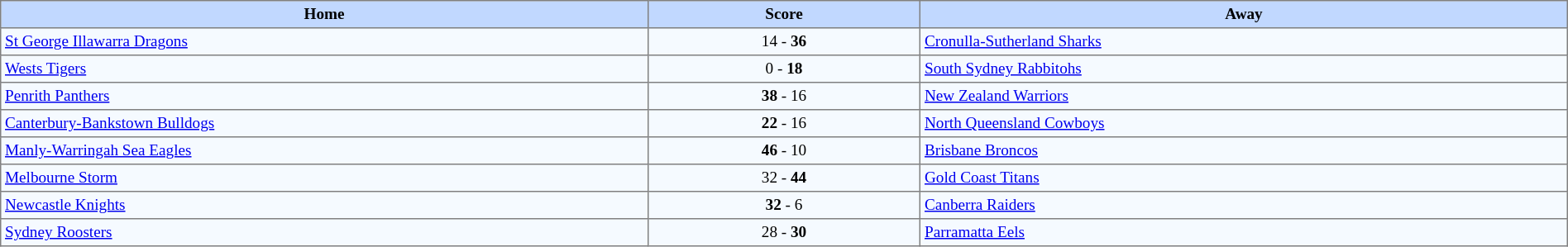<table border=1 style="border-collapse:collapse; font-size:80%;text-align:center;" cellpadding=3 cellspacing=0 width=100%>
<tr bgcolor=#C1D8FF>
<th rowpsan=2 width=19%>Home</th>
<th rowspan=1 width=8%>Score</th>
<th rowpsan=2 width=19%>Away</th>
</tr>
<tr style="text-align:center; background:#f5faff;">
<td align="left"> <a href='#'>St George Illawarra Dragons</a></td>
<td>14 - <strong>36</strong></td>
<td align="left"> <a href='#'>Cronulla-Sutherland Sharks</a></td>
</tr>
<tr style="text-align:center; background:#f5faff;">
<td align="left"> <a href='#'>Wests Tigers</a></td>
<td>0 - <strong>18</strong></td>
<td align="left"> <a href='#'>South Sydney Rabbitohs</a></td>
</tr>
<tr style="text-align:center; background:#f5faff;">
<td align="left"> <a href='#'>Penrith Panthers</a></td>
<td><strong>38</strong> - 16</td>
<td align="left"> <a href='#'>New Zealand Warriors</a></td>
</tr>
<tr style="text-align:center; background:#f5faff;">
<td align="left"> <a href='#'>Canterbury-Bankstown Bulldogs</a></td>
<td><strong>22</strong> - 16</td>
<td align="left"> <a href='#'>North Queensland Cowboys</a></td>
</tr>
<tr style="text-align:center; background:#f5faff;">
<td align="left"> <a href='#'>Manly-Warringah Sea Eagles</a></td>
<td><strong>46</strong> - 10</td>
<td align="left"> <a href='#'>Brisbane Broncos</a></td>
</tr>
<tr style="text-align:center; background:#f5faff;">
<td align="left"> <a href='#'>Melbourne Storm</a></td>
<td>32 - <strong>44</strong></td>
<td align="left"> <a href='#'>Gold Coast Titans</a></td>
</tr>
<tr style="text-align:center; background:#f5faff;">
<td align="left"> <a href='#'>Newcastle Knights</a></td>
<td><strong>32</strong> - 6</td>
<td align="left"> <a href='#'>Canberra Raiders</a></td>
</tr>
<tr style="text-align:center; background:#f5faff;">
<td align="left"> <a href='#'>Sydney Roosters</a></td>
<td>28 - <strong>30</strong></td>
<td align="left"> <a href='#'>Parramatta Eels</a></td>
</tr>
</table>
